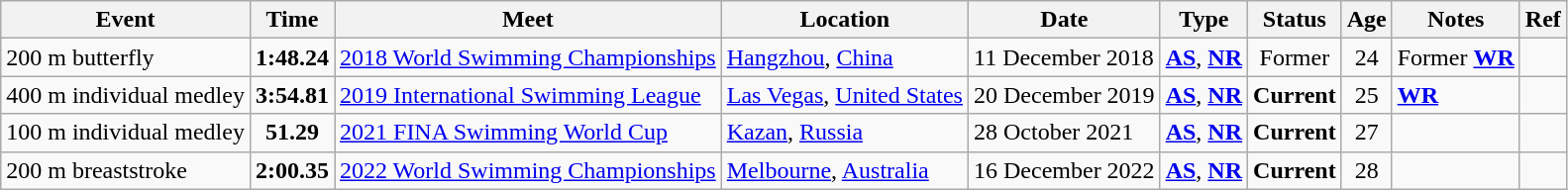<table class="wikitable sortable">
<tr>
<th>Event</th>
<th>Time</th>
<th>Meet</th>
<th>Location</th>
<th>Date</th>
<th>Type</th>
<th>Status</th>
<th>Age</th>
<th>Notes</th>
<th>Ref</th>
</tr>
<tr>
<td>200 m butterfly</td>
<td style="text-align:center;"><strong>1:48.24</strong></td>
<td><a href='#'>2018 World Swimming Championships</a></td>
<td><a href='#'>Hangzhou</a>, <a href='#'>China</a></td>
<td>11 December 2018</td>
<td><strong><a href='#'>AS</a></strong>, <strong><a href='#'>NR</a></strong></td>
<td style="text-align:center;">Former</td>
<td style="text-align:center;">24</td>
<td>Former <strong><a href='#'>WR</a></strong></td>
<td style="text-align:center;"></td>
</tr>
<tr>
<td>400 m individual medley</td>
<td style="text-align:center;"><strong>3:54.81</strong></td>
<td><a href='#'>2019 International Swimming League</a></td>
<td><a href='#'>Las Vegas</a>, <a href='#'>United States</a></td>
<td>20 December 2019</td>
<td><strong><a href='#'>AS</a></strong>, <strong><a href='#'>NR</a></strong></td>
<td style="text-align:center;"><strong>Current</strong></td>
<td style="text-align:center;">25</td>
<td><strong><a href='#'>WR</a></strong></td>
<td style="text-align:center;"></td>
</tr>
<tr>
<td>100 m individual medley</td>
<td style="text-align:center;"><strong>51.29</strong></td>
<td><a href='#'>2021 FINA Swimming World Cup</a></td>
<td><a href='#'>Kazan</a>, <a href='#'>Russia</a></td>
<td>28 October 2021</td>
<td><strong><a href='#'>AS</a></strong>, <strong><a href='#'>NR</a></strong></td>
<td style="text-align:center;"><strong>Current</strong></td>
<td style="text-align:center;">27</td>
<td></td>
<td style="text-align:center;"></td>
</tr>
<tr>
<td>200 m breaststroke</td>
<td style="text-align:center;"><strong>2:00.35</strong></td>
<td><a href='#'>2022 World Swimming Championships</a></td>
<td><a href='#'>Melbourne</a>, <a href='#'>Australia</a></td>
<td>16 December 2022</td>
<td><strong><a href='#'>AS</a></strong>, <strong><a href='#'>NR</a></strong></td>
<td style="text-align:center;"><strong>Current</strong></td>
<td style="text-align:center;">28</td>
<td></td>
<td style="text-align:center;"></td>
</tr>
</table>
